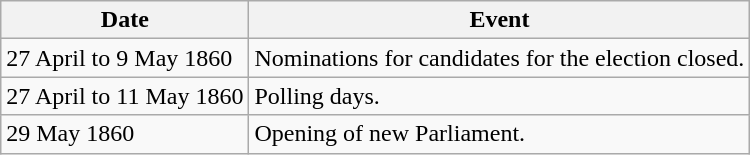<table class="wikitable">
<tr>
<th>Date</th>
<th>Event</th>
</tr>
<tr>
<td>27 April to 9 May 1860</td>
<td>Nominations for candidates for the election closed.</td>
</tr>
<tr>
<td>27 April to 11 May 1860</td>
<td>Polling days.</td>
</tr>
<tr>
<td>29 May 1860</td>
<td>Opening of new Parliament.</td>
</tr>
</table>
